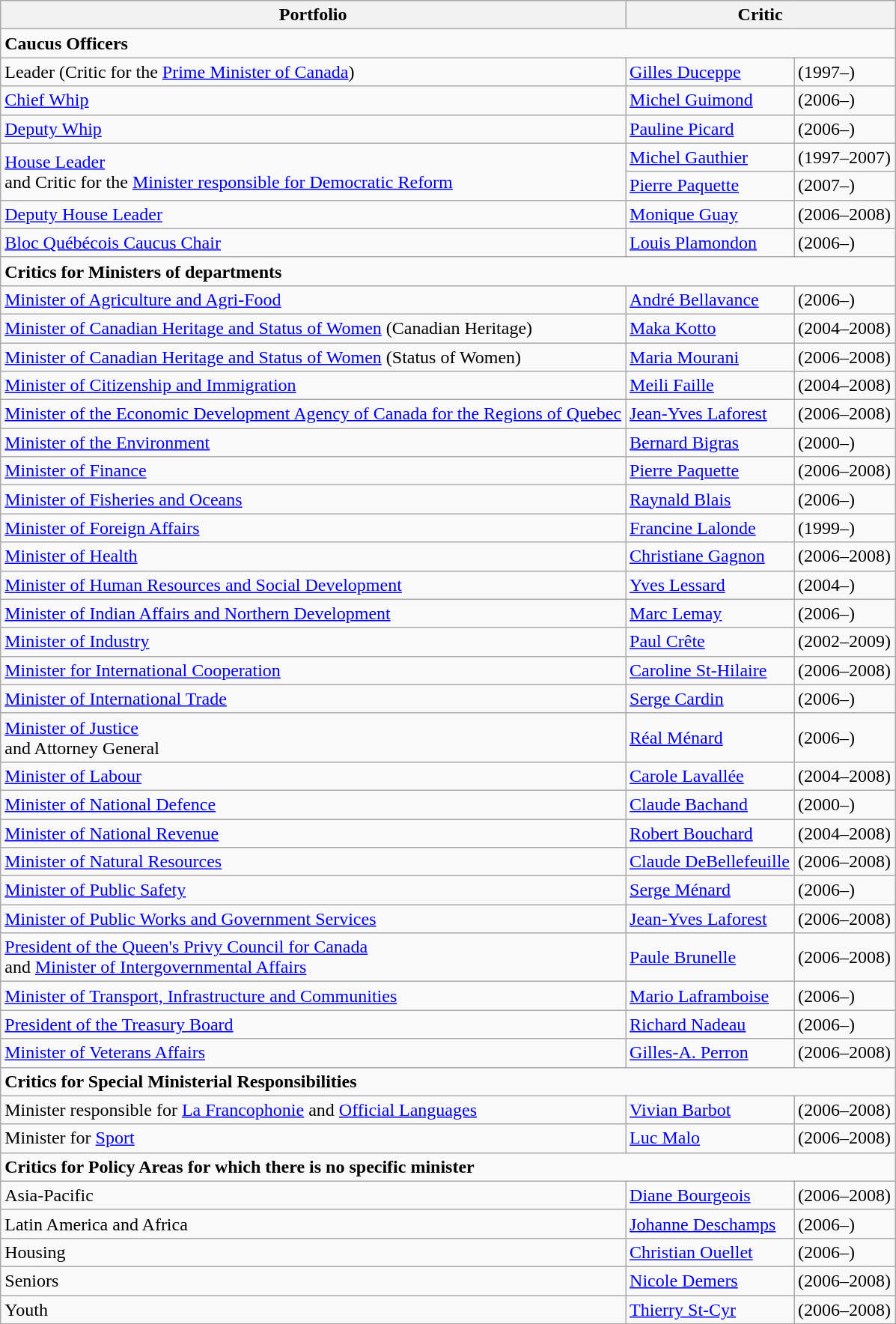<table class="wikitable">
<tr>
<th>Portfolio</th>
<th colspan="2">Critic</th>
</tr>
<tr ---->
<td colspan="3"><strong>Caucus Officers</strong></td>
</tr>
<tr ---->
<td>Leader (Critic for the <a href='#'>Prime Minister of Canada</a>)</td>
<td><a href='#'>Gilles Duceppe</a></td>
<td>(1997–)</td>
</tr>
<tr ---->
<td><a href='#'>Chief Whip</a></td>
<td><a href='#'>Michel Guimond</a></td>
<td>(2006–)</td>
</tr>
<tr ---->
<td><a href='#'>Deputy Whip</a></td>
<td><a href='#'>Pauline Picard</a></td>
<td>(2006–)</td>
</tr>
<tr ---->
<td rowspan="2"><a href='#'>House Leader</a><br>and Critic for the <a href='#'>Minister responsible for Democratic Reform</a></td>
<td><a href='#'>Michel Gauthier</a></td>
<td>(1997–2007)</td>
</tr>
<tr ---->
<td><a href='#'>Pierre Paquette</a></td>
<td>(2007–)</td>
</tr>
<tr ---->
<td><a href='#'>Deputy House Leader</a></td>
<td><a href='#'>Monique Guay</a></td>
<td>(2006–2008)</td>
</tr>
<tr ---->
<td><a href='#'>Bloc Québécois Caucus Chair</a></td>
<td><a href='#'>Louis Plamondon</a></td>
<td>(2006–)</td>
</tr>
<tr ---->
<td colspan="3"><strong>Critics for Ministers of departments</strong></td>
</tr>
<tr ---->
<td><a href='#'>Minister of Agriculture and Agri-Food</a></td>
<td><a href='#'>André Bellavance</a></td>
<td>(2006–)</td>
</tr>
<tr ---->
<td><a href='#'>Minister of Canadian Heritage and Status of Women</a> (Canadian Heritage)</td>
<td><a href='#'>Maka Kotto</a></td>
<td>(2004–2008)</td>
</tr>
<tr ---->
<td><a href='#'>Minister of Canadian Heritage and Status of Women</a> (Status of Women)</td>
<td><a href='#'>Maria Mourani</a></td>
<td>(2006–2008)</td>
</tr>
<tr ---->
<td><a href='#'>Minister of Citizenship and Immigration</a></td>
<td><a href='#'>Meili Faille</a></td>
<td>(2004–2008)</td>
</tr>
<tr ---->
<td><a href='#'>Minister of the Economic Development Agency of Canada for the Regions of Quebec</a></td>
<td><a href='#'>Jean-Yves Laforest</a></td>
<td>(2006–2008)</td>
</tr>
<tr ---->
<td><a href='#'>Minister of the Environment</a></td>
<td><a href='#'>Bernard Bigras</a></td>
<td>(2000–)</td>
</tr>
<tr ---->
<td><a href='#'>Minister of Finance</a></td>
<td><a href='#'>Pierre Paquette</a></td>
<td>(2006–2008)</td>
</tr>
<tr ---->
<td><a href='#'>Minister of Fisheries and Oceans</a></td>
<td><a href='#'>Raynald Blais</a></td>
<td>(2006–)</td>
</tr>
<tr ---->
<td><a href='#'>Minister of Foreign Affairs</a></td>
<td><a href='#'>Francine Lalonde</a></td>
<td>(1999–)</td>
</tr>
<tr ---->
<td><a href='#'>Minister of Health</a></td>
<td><a href='#'>Christiane Gagnon</a></td>
<td>(2006–2008)</td>
</tr>
<tr ---->
<td><a href='#'>Minister of Human Resources and Social Development</a></td>
<td><a href='#'>Yves Lessard</a></td>
<td>(2004–)</td>
</tr>
<tr ---->
<td><a href='#'>Minister of Indian Affairs and Northern Development</a></td>
<td><a href='#'>Marc Lemay</a></td>
<td>(2006–)</td>
</tr>
<tr ---->
<td><a href='#'>Minister of Industry</a></td>
<td><a href='#'>Paul Crête</a></td>
<td>(2002–2009)</td>
</tr>
<tr ---->
<td><a href='#'>Minister for International Cooperation</a></td>
<td><a href='#'>Caroline St-Hilaire</a></td>
<td>(2006–2008)</td>
</tr>
<tr ---->
<td><a href='#'>Minister of International Trade</a></td>
<td><a href='#'>Serge Cardin</a></td>
<td>(2006–)</td>
</tr>
<tr ---->
<td><a href='#'>Minister of Justice</a><br>and Attorney General</td>
<td><a href='#'>Réal Ménard</a></td>
<td>(2006–)</td>
</tr>
<tr ---->
<td><a href='#'>Minister of Labour</a></td>
<td><a href='#'>Carole Lavallée</a></td>
<td>(2004–2008)</td>
</tr>
<tr ---->
<td><a href='#'>Minister of National Defence</a></td>
<td><a href='#'>Claude Bachand</a></td>
<td>(2000–)</td>
</tr>
<tr ---->
<td><a href='#'>Minister of National Revenue</a></td>
<td><a href='#'>Robert Bouchard</a></td>
<td>(2004–2008)</td>
</tr>
<tr ---->
<td><a href='#'>Minister of Natural Resources</a></td>
<td><a href='#'>Claude DeBellefeuille</a></td>
<td>(2006–2008)</td>
</tr>
<tr ---->
<td><a href='#'>Minister of Public Safety</a></td>
<td><a href='#'>Serge Ménard</a></td>
<td>(2006–)</td>
</tr>
<tr ---->
<td><a href='#'>Minister of Public Works and Government Services</a></td>
<td><a href='#'>Jean-Yves Laforest</a></td>
<td>(2006–2008)</td>
</tr>
<tr ---->
<td><a href='#'>President of the Queen's Privy Council for Canada</a><br>and <a href='#'>Minister of Intergovernmental Affairs</a></td>
<td><a href='#'>Paule Brunelle</a></td>
<td>(2006–2008)</td>
</tr>
<tr ---->
<td><a href='#'>Minister of Transport, Infrastructure and Communities</a></td>
<td><a href='#'>Mario Laframboise</a></td>
<td>(2006–)</td>
</tr>
<tr ---->
<td><a href='#'>President of the Treasury Board</a></td>
<td><a href='#'>Richard Nadeau</a></td>
<td>(2006–)</td>
</tr>
<tr ---->
<td><a href='#'>Minister of Veterans Affairs</a></td>
<td><a href='#'>Gilles-A. Perron</a></td>
<td>(2006–2008)</td>
</tr>
<tr ---->
<td colspan="3"><strong>Critics for Special Ministerial Responsibilities</strong></td>
</tr>
<tr ---->
<td>Minister responsible for <a href='#'>La Francophonie</a> and <a href='#'>Official Languages</a></td>
<td><a href='#'>Vivian Barbot</a></td>
<td>(2006–2008)</td>
</tr>
<tr ---->
<td>Minister for <a href='#'>Sport</a></td>
<td><a href='#'>Luc Malo</a></td>
<td>(2006–2008)</td>
</tr>
<tr ---->
<td colspan="3"><strong>Critics for Policy Areas for which there is no specific minister</strong></td>
</tr>
<tr ---->
<td>Asia-Pacific</td>
<td><a href='#'>Diane Bourgeois</a></td>
<td>(2006–2008)</td>
</tr>
<tr ---->
<td>Latin America and Africa</td>
<td><a href='#'>Johanne Deschamps</a></td>
<td>(2006–)</td>
</tr>
<tr ---->
<td>Housing</td>
<td><a href='#'>Christian Ouellet</a></td>
<td>(2006–)</td>
</tr>
<tr ---->
<td>Seniors</td>
<td><a href='#'>Nicole Demers</a></td>
<td>(2006–2008)</td>
</tr>
<tr ---->
<td>Youth</td>
<td><a href='#'>Thierry St-Cyr</a></td>
<td>(2006–2008)</td>
</tr>
</table>
